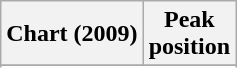<table class="wikitable sortable">
<tr>
<th>Chart (2009)</th>
<th>Peak<br>position</th>
</tr>
<tr>
</tr>
<tr>
</tr>
</table>
